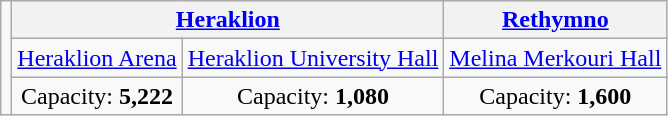<table class="wikitable" style="text-align:center">
<tr>
<td rowspan=8></td>
<th colspan=2><a href='#'>Heraklion</a></th>
<th><a href='#'>Rethymno</a></th>
</tr>
<tr>
<td><a href='#'>Heraklion Arena</a></td>
<td><a href='#'>Heraklion University Hall</a></td>
<td><a href='#'>Melina Merkouri Hall</a></td>
</tr>
<tr>
<td>Capacity: <strong>5,222</strong></td>
<td>Capacity: <strong>1,080</strong></td>
<td>Capacity: <strong>1,600</strong></td>
</tr>
</table>
